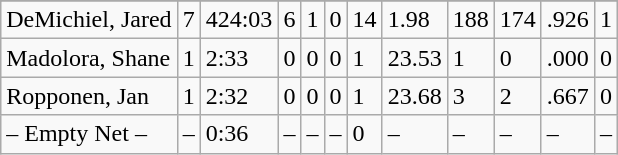<table class="wikitable sortable">
<tr align="center"  bgcolor="#dddddd">
</tr>
<tr align=center>
</tr>
<tr>
<td align=left>DeMichiel, Jared</td>
<td>7</td>
<td>424:03</td>
<td>6</td>
<td>1</td>
<td>0</td>
<td>14</td>
<td>1.98</td>
<td>188</td>
<td>174</td>
<td>.926</td>
<td>1</td>
</tr>
<tr>
<td align=left>Madolora, Shane</td>
<td>1</td>
<td>2:33</td>
<td>0</td>
<td>0</td>
<td>0</td>
<td>1</td>
<td>23.53</td>
<td>1</td>
<td>0</td>
<td>.000</td>
<td>0</td>
</tr>
<tr>
<td align=left>Ropponen, Jan</td>
<td>1</td>
<td>2:32</td>
<td>0</td>
<td>0</td>
<td>0</td>
<td>1</td>
<td>23.68</td>
<td>3</td>
<td>2</td>
<td>.667</td>
<td>0</td>
</tr>
<tr>
<td align=left>– Empty Net –</td>
<td>–</td>
<td>0:36</td>
<td>–</td>
<td>–</td>
<td>–</td>
<td>0</td>
<td>–</td>
<td>–</td>
<td>–</td>
<td>–</td>
<td>–</td>
</tr>
</table>
